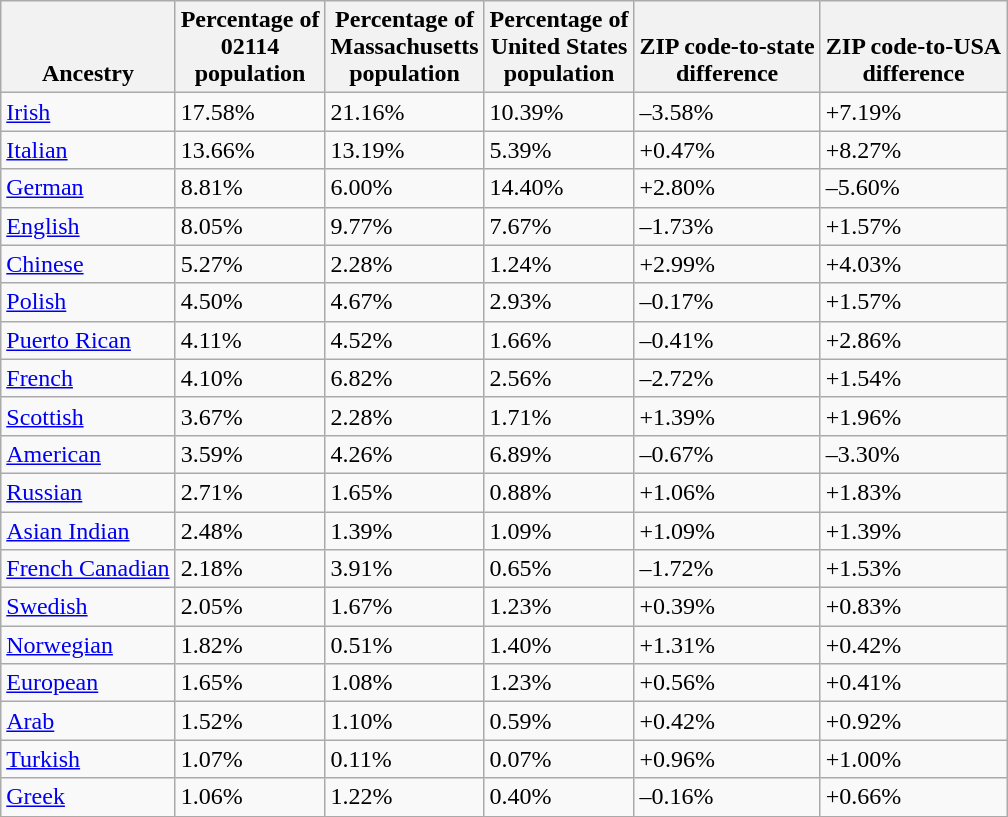<table class="wikitable sortable">
<tr valign=bottom>
<th>Ancestry</th>
<th>Percentage of<br>02114<br>population</th>
<th>Percentage of<br>Massachusetts<br>population</th>
<th>Percentage of<br>United States<br>population</th>
<th>ZIP code-to-state<br>difference</th>
<th>ZIP code-to-USA<br>difference</th>
</tr>
<tr>
<td><a href='#'>Irish</a></td>
<td>17.58%</td>
<td>21.16%</td>
<td>10.39%</td>
<td>–3.58%</td>
<td>+7.19%</td>
</tr>
<tr>
<td><a href='#'>Italian</a></td>
<td>13.66%</td>
<td>13.19%</td>
<td>5.39%</td>
<td>+0.47%</td>
<td>+8.27%</td>
</tr>
<tr>
<td><a href='#'>German</a></td>
<td>8.81%</td>
<td>6.00%</td>
<td>14.40%</td>
<td>+2.80%</td>
<td>–5.60%</td>
</tr>
<tr>
<td><a href='#'>English</a></td>
<td>8.05%</td>
<td>9.77%</td>
<td>7.67%</td>
<td>–1.73%</td>
<td>+1.57%</td>
</tr>
<tr>
<td><a href='#'>Chinese</a></td>
<td>5.27%</td>
<td>2.28%</td>
<td>1.24%</td>
<td>+2.99%</td>
<td>+4.03%</td>
</tr>
<tr>
<td><a href='#'>Polish</a></td>
<td>4.50%</td>
<td>4.67%</td>
<td>2.93%</td>
<td>–0.17%</td>
<td>+1.57%</td>
</tr>
<tr>
<td><a href='#'>Puerto Rican</a></td>
<td>4.11%</td>
<td>4.52%</td>
<td>1.66%</td>
<td>–0.41%</td>
<td>+2.86%</td>
</tr>
<tr>
<td><a href='#'>French</a></td>
<td>4.10%</td>
<td>6.82%</td>
<td>2.56%</td>
<td>–2.72%</td>
<td>+1.54%</td>
</tr>
<tr>
<td><a href='#'>Scottish</a></td>
<td>3.67%</td>
<td>2.28%</td>
<td>1.71%</td>
<td>+1.39%</td>
<td>+1.96%</td>
</tr>
<tr>
<td><a href='#'>American</a></td>
<td>3.59%</td>
<td>4.26%</td>
<td>6.89%</td>
<td>–0.67%</td>
<td>–3.30%</td>
</tr>
<tr>
<td><a href='#'>Russian</a></td>
<td>2.71%</td>
<td>1.65%</td>
<td>0.88%</td>
<td>+1.06%</td>
<td>+1.83%</td>
</tr>
<tr>
<td><a href='#'>Asian Indian</a></td>
<td>2.48%</td>
<td>1.39%</td>
<td>1.09%</td>
<td>+1.09%</td>
<td>+1.39%</td>
</tr>
<tr>
<td><a href='#'>French Canadian</a></td>
<td>2.18%</td>
<td>3.91%</td>
<td>0.65%</td>
<td>–1.72%</td>
<td>+1.53%</td>
</tr>
<tr>
<td><a href='#'>Swedish</a></td>
<td>2.05%</td>
<td>1.67%</td>
<td>1.23%</td>
<td>+0.39%</td>
<td>+0.83%</td>
</tr>
<tr>
<td><a href='#'>Norwegian</a></td>
<td>1.82%</td>
<td>0.51%</td>
<td>1.40%</td>
<td>+1.31%</td>
<td>+0.42%</td>
</tr>
<tr>
<td><a href='#'>European</a></td>
<td>1.65%</td>
<td>1.08%</td>
<td>1.23%</td>
<td>+0.56%</td>
<td>+0.41%</td>
</tr>
<tr>
<td><a href='#'>Arab</a></td>
<td>1.52%</td>
<td>1.10%</td>
<td>0.59%</td>
<td>+0.42%</td>
<td>+0.92%</td>
</tr>
<tr>
<td><a href='#'>Turkish</a></td>
<td>1.07%</td>
<td>0.11%</td>
<td>0.07%</td>
<td>+0.96%</td>
<td>+1.00%</td>
</tr>
<tr>
<td><a href='#'>Greek</a></td>
<td>1.06%</td>
<td>1.22%</td>
<td>0.40%</td>
<td>–0.16%</td>
<td>+0.66%</td>
</tr>
<tr>
</tr>
</table>
